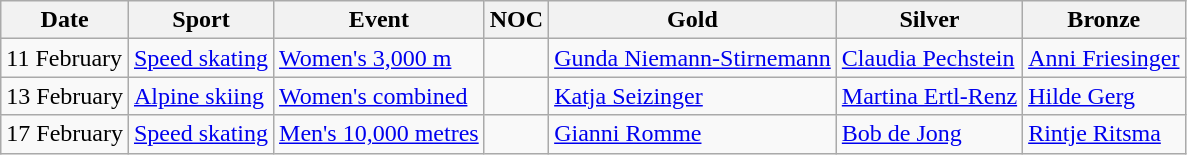<table class="wikitable">
<tr>
<th>Date</th>
<th>Sport</th>
<th>Event</th>
<th>NOC</th>
<th>Gold</th>
<th>Silver</th>
<th>Bronze</th>
</tr>
<tr>
<td>11 February</td>
<td><a href='#'>Speed skating</a></td>
<td><a href='#'>Women's 3,000 m</a></td>
<td></td>
<td><a href='#'>Gunda Niemann-Stirnemann</a></td>
<td><a href='#'>Claudia Pechstein</a></td>
<td><a href='#'>Anni Friesinger</a></td>
</tr>
<tr>
<td>13 February</td>
<td><a href='#'>Alpine skiing</a></td>
<td><a href='#'>Women's combined</a></td>
<td></td>
<td><a href='#'>Katja Seizinger</a></td>
<td><a href='#'>Martina Ertl-Renz</a></td>
<td><a href='#'>Hilde Gerg</a></td>
</tr>
<tr>
<td>17 February</td>
<td><a href='#'>Speed skating</a></td>
<td><a href='#'>Men's 10,000 metres</a></td>
<td></td>
<td><a href='#'>Gianni Romme</a></td>
<td><a href='#'>Bob de Jong</a></td>
<td><a href='#'>Rintje Ritsma</a></td>
</tr>
</table>
